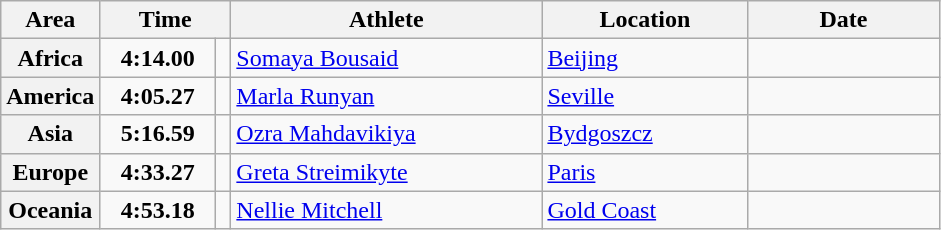<table class="wikitable">
<tr>
<th width="45">Area</th>
<th width="80" colspan="2">Time</th>
<th width="200">Athlete</th>
<th width="130">Location</th>
<th width="120">Date</th>
</tr>
<tr>
<th>Africa</th>
<td align="center"><strong>4:14.00</strong></td>
<td align="center"></td>
<td> <a href='#'>Somaya Bousaid</a></td>
<td> <a href='#'>Beijing</a></td>
<td align="right"></td>
</tr>
<tr>
<th>America</th>
<td align="center"><strong>4:05.27</strong></td>
<td align="center"><strong></strong></td>
<td> <a href='#'>Marla Runyan</a></td>
<td> <a href='#'>Seville</a></td>
<td align="right"></td>
</tr>
<tr>
<th>Asia</th>
<td align="center"><strong>5:16.59</strong></td>
<td align="center"></td>
<td> <a href='#'>Ozra Mahdavikiya</a></td>
<td> <a href='#'>Bydgoszcz</a></td>
<td align="right"></td>
</tr>
<tr>
<th>Europe</th>
<td align="center"><strong>4:33.27</strong></td>
<td align="center"></td>
<td> <a href='#'>Greta Streimikyte</a></td>
<td> <a href='#'>Paris</a></td>
<td align="right"></td>
</tr>
<tr>
<th>Oceania</th>
<td align="center"><strong>4:53.18</strong></td>
<td align="center"></td>
<td> <a href='#'>Nellie Mitchell</a></td>
<td> <a href='#'>Gold Coast</a></td>
<td align="right"></td>
</tr>
</table>
